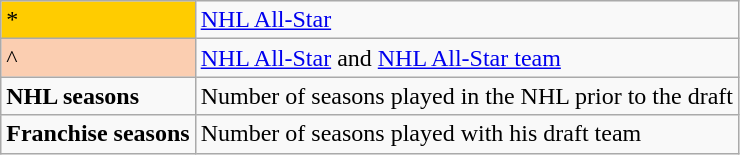<table class=wikitable>
<tr>
<td bgcolor="#FFCC00">*</td>
<td><a href='#'>NHL All-Star</a></td>
</tr>
<tr>
<td bgcolor="#FBCEB1">^</td>
<td><a href='#'>NHL All-Star</a> and <a href='#'>NHL All-Star team</a></td>
</tr>
<tr>
<td><strong>NHL seasons</strong></td>
<td>Number of seasons played in the NHL prior to the draft</td>
</tr>
<tr>
<td><strong>Franchise seasons</strong></td>
<td>Number of seasons played with his draft team</td>
</tr>
</table>
